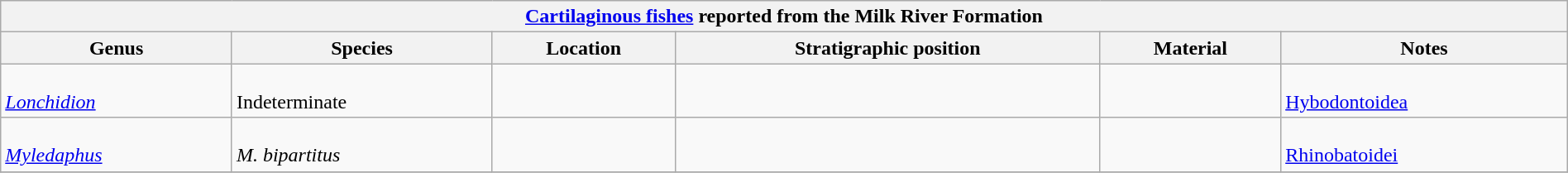<table class="wikitable" align="center" width="100%">
<tr>
<th colspan="7" align="center"><strong><a href='#'>Cartilaginous fishes</a> reported from the Milk River Formation</strong></th>
</tr>
<tr>
<th>Genus</th>
<th>Species</th>
<th>Location</th>
<th>Stratigraphic position</th>
<th>Material</th>
<th>Notes<br></th>
</tr>
<tr>
<td><br><em><a href='#'>Lonchidion</a></em></td>
<td><br>Indeterminate</td>
<td></td>
<td></td>
<td></td>
<td><br><a href='#'>Hybodontoidea</a>
</td>
</tr>
<tr>
<td><br><em><a href='#'>Myledaphus</a></em></td>
<td><br><em>M. bipartitus</em></td>
<td></td>
<td></td>
<td></td>
<td><br><a href='#'>Rhinobatoidei</a></td>
</tr>
<tr>
</tr>
</table>
